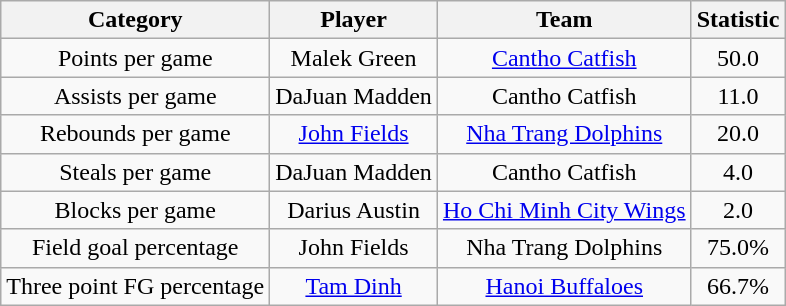<table class="wikitable" style="text-align:center">
<tr>
<th>Category</th>
<th>Player</th>
<th>Team</th>
<th>Statistic</th>
</tr>
<tr>
<td>Points per game</td>
<td> Malek Green</td>
<td><a href='#'>Cantho Catfish</a></td>
<td>50.0</td>
</tr>
<tr>
<td>Assists per game</td>
<td> DaJuan Madden</td>
<td>Cantho Catfish</td>
<td>11.0</td>
</tr>
<tr>
<td>Rebounds per game</td>
<td> <a href='#'>John Fields</a></td>
<td><a href='#'>Nha Trang Dolphins</a></td>
<td>20.0</td>
</tr>
<tr>
<td>Steals per game</td>
<td> DaJuan Madden</td>
<td>Cantho Catfish</td>
<td>4.0</td>
</tr>
<tr>
<td>Blocks per game</td>
<td> Darius Austin</td>
<td><a href='#'>Ho Chi Minh City Wings</a></td>
<td>2.0</td>
</tr>
<tr>
<td>Field goal percentage</td>
<td> John Fields</td>
<td>Nha Trang Dolphins</td>
<td>75.0%</td>
</tr>
<tr>
<td>Three point FG percentage</td>
<td> <a href='#'>Tam Dinh</a></td>
<td><a href='#'>Hanoi Buffaloes</a></td>
<td>66.7%</td>
</tr>
</table>
